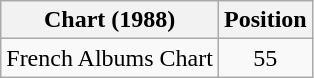<table class="wikitable" style="text-align:center;">
<tr>
<th>Chart (1988)</th>
<th>Position</th>
</tr>
<tr>
<td align="left">French Albums Chart</td>
<td>55</td>
</tr>
</table>
